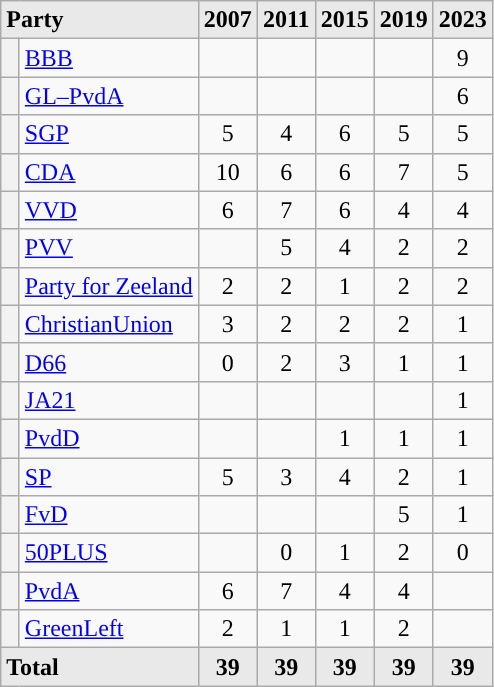<table class="wikitable mw-collapsible mw-collapsed" style="text-align:center;">
<tr>
<th colspan=2; style="background:#e9e9e9; text-align:left; vertical-align:top;">Party</th>
<th style="background:#e9e9e9; text-align:right; vertical-align:top;">2007</th>
<th style="background:#e9e9e9; text-align:right; vertical-align:top;">2011</th>
<th style="background:#e9e9e9; text-align:right; vertical-align:top;">2015</th>
<th style="background:#e9e9e9; text-align:right; vertical-align:top;">2019</th>
<th style="background:#e9e9e9; text-align:right; vertical-align:top;">2023</th>
</tr>
<tr>
<th width=5px style="background-color: "></th>
<td style="text-align:left;"><a href='#'>BBB</a></td>
<td></td>
<td></td>
<td></td>
<td></td>
<td>9</td>
</tr>
<tr>
<th width=5px style="background-color: "></th>
<td style="text-align:left;"><a href='#'>GL–PvdA</a></td>
<td></td>
<td></td>
<td></td>
<td></td>
<td>6</td>
</tr>
<tr>
<th width=5px style="background-color: "></th>
<td style="text-align:left;"><a href='#'>SGP</a></td>
<td>5</td>
<td>4</td>
<td>6</td>
<td>5</td>
<td>5</td>
</tr>
<tr>
<th width=5px style="background-color: "></th>
<td style="text-align:left;"><a href='#'>CDA</a></td>
<td>10</td>
<td>6</td>
<td>6</td>
<td>7</td>
<td>5</td>
</tr>
<tr>
<th width=5px style="background-color: "></th>
<td style="text-align:left;"><a href='#'>VVD</a></td>
<td>6</td>
<td>7</td>
<td>6</td>
<td>4</td>
<td>4</td>
</tr>
<tr>
<th width=5px style="background-color: "></th>
<td style="text-align:left;"><a href='#'>PVV</a></td>
<td></td>
<td>5</td>
<td>4</td>
<td>2</td>
<td>2</td>
</tr>
<tr>
<th width=5px style="background-color: "></th>
<td style="text-align:left;"><a href='#'>Party for Zeeland</a></td>
<td>2</td>
<td>2</td>
<td>1</td>
<td>2</td>
<td>2</td>
</tr>
<tr>
<th width=5px style="background-color: "></th>
<td style="text-align:left;"><a href='#'>ChristianUnion</a></td>
<td>3</td>
<td>2</td>
<td>2</td>
<td>2</td>
<td>1</td>
</tr>
<tr>
<th width=5px style="background-color: "></th>
<td style="text-align:left;"><a href='#'>D66</a></td>
<td>0</td>
<td>2</td>
<td>3</td>
<td>1</td>
<td>1</td>
</tr>
<tr>
<th width=5px style="background-color: "></th>
<td style="text-align:left;"><a href='#'>JA21</a></td>
<td></td>
<td></td>
<td></td>
<td></td>
<td>1</td>
</tr>
<tr>
<th width=5px style="background-color: "></th>
<td style="text-align:left;"><a href='#'>PvdD</a></td>
<td></td>
<td></td>
<td>1</td>
<td>1</td>
<td>1</td>
</tr>
<tr>
<th width=5px style="background-color: "></th>
<td style="text-align:left;"><a href='#'>SP</a></td>
<td>5</td>
<td>3</td>
<td>4</td>
<td>2</td>
<td>1</td>
</tr>
<tr>
<th width=5px style="background-color: "></th>
<td style="text-align:left;"><a href='#'>FvD</a></td>
<td></td>
<td></td>
<td></td>
<td>5</td>
<td>1</td>
</tr>
<tr>
<th width=5px style="background-color: "></th>
<td style="text-align:left;"><a href='#'>50PLUS</a></td>
<td></td>
<td>0</td>
<td>1</td>
<td>2</td>
<td>0</td>
</tr>
<tr>
<th width=5px style="background-color: "></th>
<td style="text-align:left;"><a href='#'>PvdA</a></td>
<td>6</td>
<td>7</td>
<td>4</td>
<td>4</td>
<td></td>
</tr>
<tr>
<th width=5px style="background-color: "></th>
<td style="text-align:left;"><a href='#'>GreenLeft</a></td>
<td>2</td>
<td>1</td>
<td>1</td>
<td>2</td>
<td></td>
</tr>
<tr>
<th colspan=2; style="text-align:left; background:#e9e9e9;">Total</th>
<th style="background:#e9e9e9;">39</th>
<th style="background:#e9e9e9;">39</th>
<th style="background:#e9e9e9;">39</th>
<th style="background:#e9e9e9;">39</th>
<th style="background:#e9e9e9;">39</th>
</tr>
</table>
